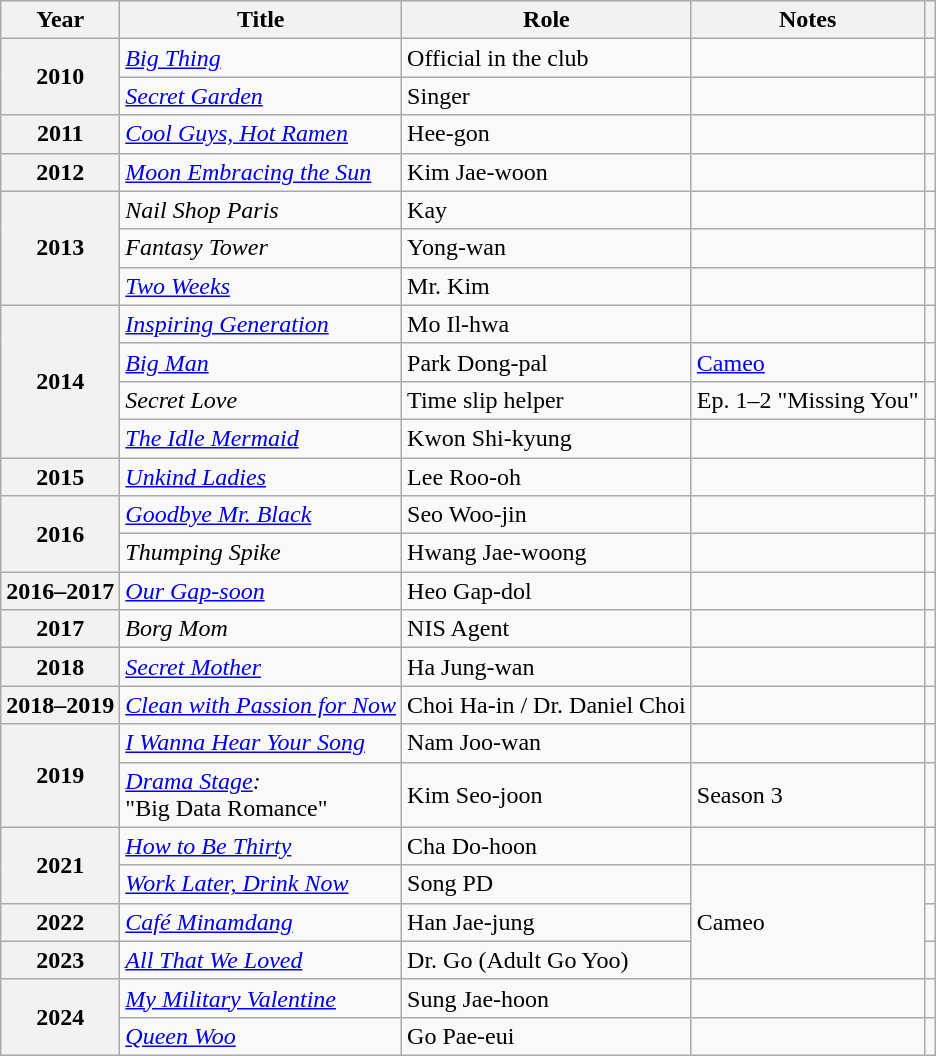<table class="wikitable plainrowheaders sortable">
<tr>
<th scope="col">Year</th>
<th scope="col">Title</th>
<th scope="col">Role</th>
<th scope="col">Notes</th>
<th scope="col" class="unsortable"></th>
</tr>
<tr>
<th scope="row" rowspan="2">2010</th>
<td><em><a href='#'>Big Thing</a></em></td>
<td>Official in the club</td>
<td></td>
<td style="text-align:center"></td>
</tr>
<tr>
<td><em><a href='#'>Secret Garden</a></em></td>
<td>Singer</td>
<td></td>
<td style="text-align:center"></td>
</tr>
<tr>
<th scope="row">2011</th>
<td><em><a href='#'>Cool Guys, Hot Ramen</a></em></td>
<td>Hee-gon</td>
<td></td>
<td style="text-align:center"></td>
</tr>
<tr>
<th scope="row">2012</th>
<td><em><a href='#'>Moon Embracing the Sun</a></em></td>
<td>Kim Jae-woon</td>
<td></td>
<td style="text-align:center"></td>
</tr>
<tr>
<th scope="row" rowspan="3">2013</th>
<td><em>Nail Shop Paris</em></td>
<td>Kay</td>
<td></td>
<td style="text-align:center"></td>
</tr>
<tr>
<td><em>Fantasy Tower</em></td>
<td>Yong-wan</td>
<td></td>
<td style="text-align:center"></td>
</tr>
<tr>
<td><em><a href='#'>Two Weeks</a></em></td>
<td>Mr. Kim</td>
<td></td>
<td style="text-align:center"></td>
</tr>
<tr>
<th scope="row" rowspan="4">2014</th>
<td><em><a href='#'>Inspiring Generation</a></em></td>
<td>Mo Il-hwa</td>
<td></td>
<td style="text-align:center"></td>
</tr>
<tr>
<td><em><a href='#'>Big Man</a></em></td>
<td>Park Dong-pal</td>
<td><a href='#'>Cameo</a></td>
<td style="text-align:center"></td>
</tr>
<tr>
<td><em>Secret Love</em></td>
<td>Time slip helper</td>
<td>Ep. 1–2 "Missing You"</td>
<td style="text-align:center"></td>
</tr>
<tr>
<td><em><a href='#'>The Idle Mermaid</a></em></td>
<td>Kwon Shi-kyung</td>
<td></td>
<td style="text-align:center"></td>
</tr>
<tr>
<th scope="row">2015</th>
<td><em><a href='#'>Unkind Ladies</a></em></td>
<td>Lee Roo-oh</td>
<td></td>
<td style="text-align:center"></td>
</tr>
<tr>
<th scope="row" rowspan="2">2016</th>
<td><em><a href='#'>Goodbye Mr. Black</a></em></td>
<td>Seo Woo-jin</td>
<td></td>
<td style="text-align:center"></td>
</tr>
<tr>
<td><em>Thumping Spike</em></td>
<td>Hwang Jae-woong</td>
<td></td>
<td style="text-align:center"></td>
</tr>
<tr>
<th scope="row">2016–2017</th>
<td><em><a href='#'>Our Gap-soon</a></em></td>
<td>Heo Gap-dol</td>
<td></td>
<td style="text-align:center"></td>
</tr>
<tr>
<th scope="row">2017</th>
<td><em>Borg Mom</em></td>
<td>NIS Agent</td>
<td></td>
<td style="text-align:center"></td>
</tr>
<tr>
<th scope="row">2018</th>
<td><em><a href='#'>Secret Mother</a></em></td>
<td>Ha Jung-wan</td>
<td></td>
<td style="text-align:center"></td>
</tr>
<tr>
<th scope="row">2018–2019</th>
<td><em><a href='#'>Clean with Passion for Now</a></em></td>
<td>Choi Ha-in / Dr. Daniel Choi</td>
<td></td>
<td style="text-align:center"></td>
</tr>
<tr>
<th scope="row" rowspan="2">2019</th>
<td><em><a href='#'>I Wanna Hear Your Song</a></em></td>
<td>Nam Joo-wan</td>
<td></td>
<td style="text-align:center"></td>
</tr>
<tr>
<td><em><a href='#'>Drama Stage</a>:</em><br> "Big Data Romance"</td>
<td>Kim Seo-joon</td>
<td>Season 3</td>
<td style="text-align:center"></td>
</tr>
<tr>
<th scope="row" rowspan="2">2021</th>
<td><em><a href='#'>How to Be Thirty</a></em></td>
<td>Cha Do-hoon</td>
<td></td>
<td style="text-align:center"></td>
</tr>
<tr>
<td><em><a href='#'>Work Later, Drink Now</a></em></td>
<td>Song PD</td>
<td rowspan="3">Cameo</td>
<td style="text-align:center"></td>
</tr>
<tr>
<th scope="row">2022</th>
<td><em><a href='#'>Café Minamdang</a></em></td>
<td>Han Jae-jung</td>
<td style="text-align:center"></td>
</tr>
<tr>
<th scope="row">2023</th>
<td><em><a href='#'>All That We Loved</a></em></td>
<td>Dr. Go (Adult Go Yoo)</td>
<td style="text-align:center"></td>
</tr>
<tr>
<th scope="row" rowspan="2">2024</th>
<td><em><a href='#'>My Military Valentine</a></em></td>
<td>Sung Jae-hoon</td>
<td></td>
<td style="text-align:center"></td>
</tr>
<tr>
<td><em><a href='#'>Queen Woo</a></em></td>
<td>Go Pae-eui</td>
<td></td>
<td style="text-align:center"></td>
</tr>
</table>
